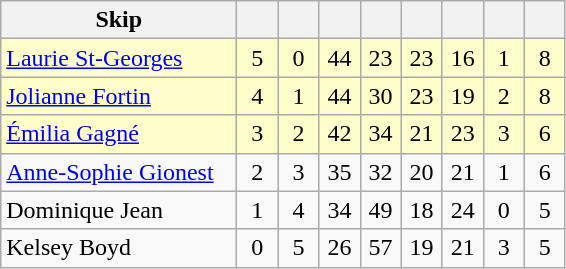<table class=wikitable style="text-align: center;">
<tr>
<th width=150>Skip</th>
<th width=20></th>
<th width=20></th>
<th width=20></th>
<th width=20></th>
<th width=20></th>
<th width=20></th>
<th width=20></th>
<th width=20></th>
</tr>
<tr bgcolor=#ffffcc>
<td style="text-align: left;"><a href='#'>Laurie St-Georges</a></td>
<td>5</td>
<td>0</td>
<td>44</td>
<td>23</td>
<td>23</td>
<td>16</td>
<td>1</td>
<td>8</td>
</tr>
<tr bgcolor=#ffffcc>
<td style="text-align: left;"><a href='#'>Jolianne Fortin</a></td>
<td>4</td>
<td>1</td>
<td>44</td>
<td>30</td>
<td>23</td>
<td>19</td>
<td>2</td>
<td>8</td>
</tr>
<tr bgcolor=#ffffcc>
<td style="text-align: left;"><a href='#'>Émilia Gagné</a></td>
<td>3</td>
<td>2</td>
<td>42</td>
<td>34</td>
<td>21</td>
<td>23</td>
<td>3</td>
<td>6</td>
</tr>
<tr>
<td style="text-align: left;"><a href='#'>Anne-Sophie Gionest</a></td>
<td>2</td>
<td>3</td>
<td>35</td>
<td>32</td>
<td>20</td>
<td>21</td>
<td>1</td>
<td>6</td>
</tr>
<tr>
<td style="text-align: left;">Dominique Jean</td>
<td>1</td>
<td>4</td>
<td>34</td>
<td>49</td>
<td>18</td>
<td>24</td>
<td>0</td>
<td>5</td>
</tr>
<tr>
<td style="text-align: left;">Kelsey Boyd</td>
<td>0</td>
<td>5</td>
<td>26</td>
<td>57</td>
<td>19</td>
<td>21</td>
<td>3</td>
<td>5</td>
</tr>
</table>
